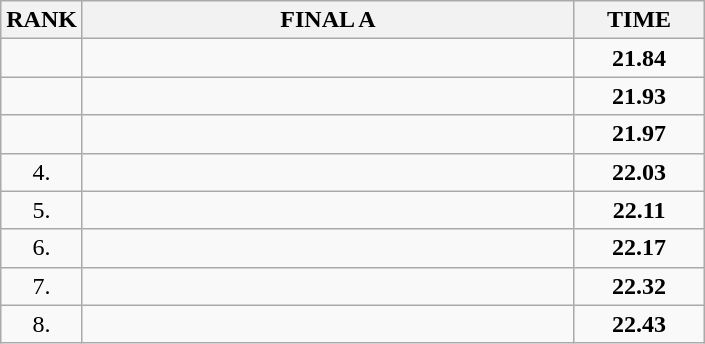<table class="wikitable">
<tr>
<th>RANK</th>
<th style="width: 20em">FINAL A</th>
<th style="width: 5em">TIME</th>
</tr>
<tr>
<td align="center"></td>
<td></td>
<td align="center"><strong>21.84</strong></td>
</tr>
<tr>
<td align="center"></td>
<td></td>
<td align="center"><strong>21.93</strong></td>
</tr>
<tr>
<td align="center"></td>
<td></td>
<td align="center"><strong>21.97</strong></td>
</tr>
<tr>
<td align="center">4.</td>
<td></td>
<td align="center"><strong>22.03</strong></td>
</tr>
<tr>
<td align="center">5.</td>
<td></td>
<td align="center"><strong>22.11</strong></td>
</tr>
<tr>
<td align="center">6.</td>
<td></td>
<td align="center"><strong>22.17</strong></td>
</tr>
<tr>
<td align="center">7.</td>
<td></td>
<td align="center"><strong>22.32</strong></td>
</tr>
<tr>
<td align="center">8.</td>
<td></td>
<td align="center"><strong>22.43</strong></td>
</tr>
</table>
